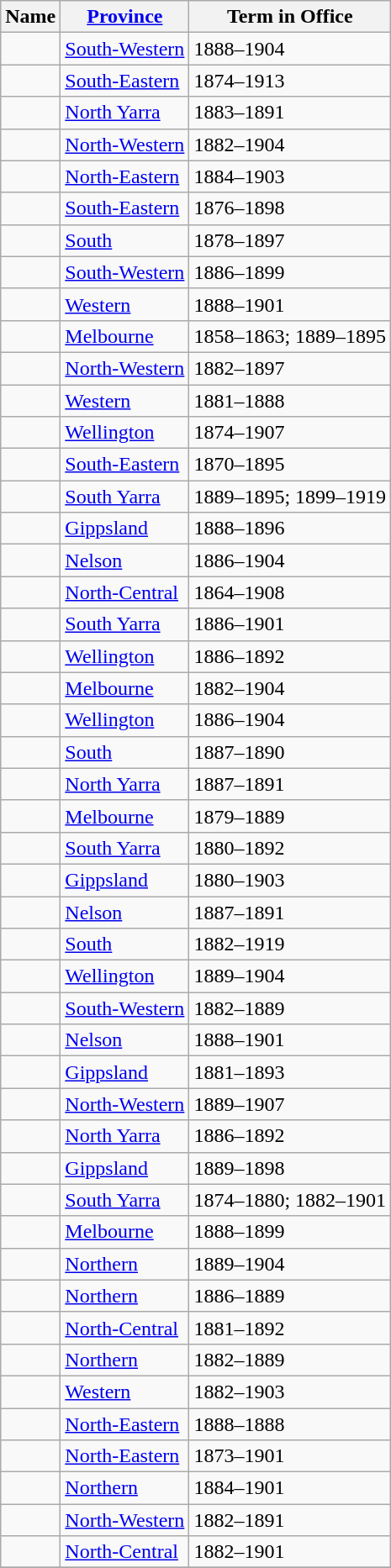<table class="wikitable sortable">
<tr>
<th>Name</th>
<th><a href='#'>Province</a></th>
<th>Term in Office</th>
</tr>
<tr>
<td></td>
<td><a href='#'>South-Western</a></td>
<td>1888–1904</td>
</tr>
<tr>
<td></td>
<td><a href='#'>South-Eastern</a></td>
<td>1874–1913</td>
</tr>
<tr>
<td></td>
<td><a href='#'>North Yarra</a></td>
<td>1883–1891</td>
</tr>
<tr>
<td></td>
<td><a href='#'>North-Western</a></td>
<td>1882–1904</td>
</tr>
<tr>
<td></td>
<td><a href='#'>North-Eastern</a></td>
<td>1884–1903</td>
</tr>
<tr>
<td></td>
<td><a href='#'>South-Eastern</a></td>
<td>1876–1898</td>
</tr>
<tr>
<td></td>
<td><a href='#'>South</a></td>
<td>1878–1897</td>
</tr>
<tr>
<td></td>
<td><a href='#'>South-Western</a></td>
<td>1886–1899</td>
</tr>
<tr>
<td></td>
<td><a href='#'>Western</a></td>
<td>1888–1901</td>
</tr>
<tr>
<td> </td>
<td><a href='#'>Melbourne</a></td>
<td>1858–1863; 1889–1895</td>
</tr>
<tr>
<td></td>
<td><a href='#'>North-Western</a></td>
<td>1882–1897</td>
</tr>
<tr>
<td> </td>
<td><a href='#'>Western</a></td>
<td>1881–1888</td>
</tr>
<tr>
<td></td>
<td><a href='#'>Wellington</a></td>
<td>1874–1907</td>
</tr>
<tr>
<td></td>
<td><a href='#'>South-Eastern</a></td>
<td>1870–1895</td>
</tr>
<tr>
<td>  </td>
<td><a href='#'>South Yarra</a></td>
<td>1889–1895; 1899–1919</td>
</tr>
<tr>
<td></td>
<td><a href='#'>Gippsland</a></td>
<td>1888–1896</td>
</tr>
<tr>
<td></td>
<td><a href='#'>Nelson</a></td>
<td>1886–1904</td>
</tr>
<tr>
<td></td>
<td><a href='#'>North-Central</a></td>
<td>1864–1908</td>
</tr>
<tr>
<td></td>
<td><a href='#'>South Yarra</a></td>
<td>1886–1901</td>
</tr>
<tr>
<td></td>
<td><a href='#'>Wellington</a></td>
<td>1886–1892</td>
</tr>
<tr>
<td></td>
<td><a href='#'>Melbourne</a></td>
<td>1882–1904</td>
</tr>
<tr>
<td></td>
<td><a href='#'>Wellington</a></td>
<td>1886–1904</td>
</tr>
<tr>
<td></td>
<td><a href='#'>South</a></td>
<td>1887–1890</td>
</tr>
<tr>
<td></td>
<td><a href='#'>North Yarra</a></td>
<td>1887–1891</td>
</tr>
<tr>
<td> </td>
<td><a href='#'>Melbourne</a></td>
<td>1879–1889</td>
</tr>
<tr>
<td></td>
<td><a href='#'>South Yarra</a></td>
<td>1880–1892</td>
</tr>
<tr>
<td></td>
<td><a href='#'>Gippsland</a></td>
<td>1880–1903</td>
</tr>
<tr>
<td></td>
<td><a href='#'>Nelson</a></td>
<td>1887–1891</td>
</tr>
<tr>
<td></td>
<td><a href='#'>South</a></td>
<td>1882–1919</td>
</tr>
<tr>
<td> </td>
<td><a href='#'>Wellington</a></td>
<td>1889–1904</td>
</tr>
<tr>
<td> </td>
<td><a href='#'>South-Western</a></td>
<td>1882–1889</td>
</tr>
<tr>
<td></td>
<td><a href='#'>Nelson</a></td>
<td>1888–1901</td>
</tr>
<tr>
<td></td>
<td><a href='#'>Gippsland</a></td>
<td>1881–1893</td>
</tr>
<tr>
<td> </td>
<td><a href='#'>North-Western</a></td>
<td>1889–1907</td>
</tr>
<tr>
<td></td>
<td><a href='#'>North Yarra</a></td>
<td>1886–1892</td>
</tr>
<tr>
<td> </td>
<td><a href='#'>Gippsland</a></td>
<td>1889–1898</td>
</tr>
<tr>
<td></td>
<td><a href='#'>South Yarra</a></td>
<td>1874–1880; 1882–1901</td>
</tr>
<tr>
<td></td>
<td><a href='#'>Melbourne</a></td>
<td>1888–1899</td>
</tr>
<tr>
<td> </td>
<td><a href='#'>Northern</a></td>
<td>1889–1904</td>
</tr>
<tr>
<td> </td>
<td><a href='#'>Northern</a></td>
<td>1886–1889</td>
</tr>
<tr>
<td></td>
<td><a href='#'>North-Central</a></td>
<td>1881–1892</td>
</tr>
<tr>
<td> </td>
<td><a href='#'>Northern</a></td>
<td>1882–1889</td>
</tr>
<tr>
<td></td>
<td><a href='#'>Western</a></td>
<td>1882–1903</td>
</tr>
<tr>
<td> </td>
<td><a href='#'>North-Eastern</a></td>
<td>1888–1888</td>
</tr>
<tr>
<td></td>
<td><a href='#'>North-Eastern</a></td>
<td>1873–1901</td>
</tr>
<tr>
<td></td>
<td><a href='#'>Northern</a></td>
<td>1884–1901</td>
</tr>
<tr>
<td></td>
<td><a href='#'>North-Western</a></td>
<td>1882–1891</td>
</tr>
<tr>
<td></td>
<td><a href='#'>North-Central</a></td>
<td>1882–1901</td>
</tr>
<tr>
</tr>
</table>
